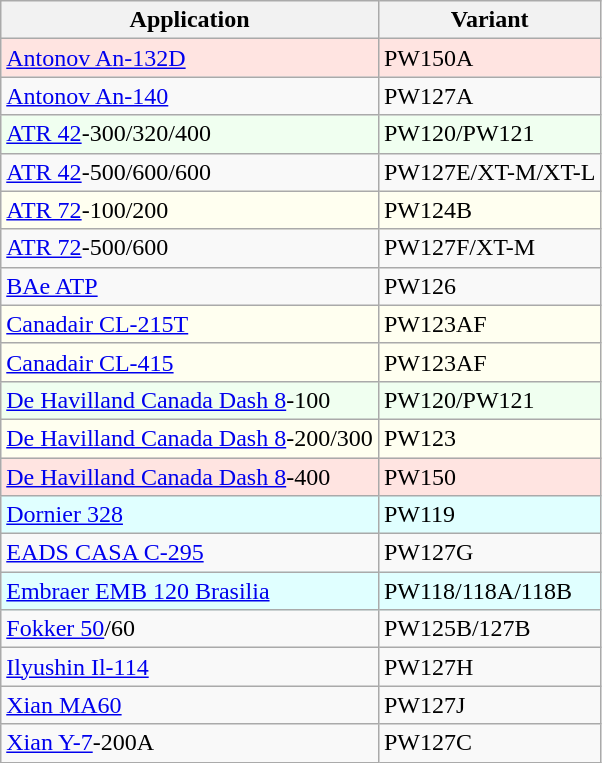<table class="wikitable sortable">
<tr>
<th>Application</th>
<th>Variant</th>
</tr>
<tr style="background-color:MistyRose;">
<td><a href='#'>Antonov An-132D</a></td>
<td>PW150A</td>
</tr>
<tr>
<td><a href='#'>Antonov An-140</a></td>
<td>PW127A</td>
</tr>
<tr style="background-color:Honeydew;">
<td><a href='#'>ATR 42</a>-300/320/400</td>
<td>PW120/PW121</td>
</tr>
<tr>
<td><a href='#'>ATR 42</a>-500/600/600</td>
<td>PW127E/XT-M/XT-L</td>
</tr>
<tr style="background-color:Ivory;">
<td><a href='#'>ATR 72</a>-100/200</td>
<td>PW124B</td>
</tr>
<tr>
<td><a href='#'>ATR 72</a>-500/600</td>
<td>PW127F/XT-M</td>
</tr>
<tr>
<td><a href='#'>BAe ATP</a></td>
<td>PW126</td>
</tr>
<tr style="background-color:Ivory;">
<td><a href='#'>Canadair CL-215T</a></td>
<td>PW123AF</td>
</tr>
<tr style="background-color:Ivory;">
<td><a href='#'>Canadair CL-415</a></td>
<td>PW123AF</td>
</tr>
<tr style="background-color:Honeydew;">
<td><a href='#'>De Havilland Canada Dash 8</a>-100</td>
<td>PW120/PW121</td>
</tr>
<tr style="background-color:Ivory;">
<td><a href='#'>De Havilland Canada Dash 8</a>-200/300</td>
<td>PW123</td>
</tr>
<tr style="background-color:MistyRose;">
<td><a href='#'>De Havilland Canada Dash 8</a>-400</td>
<td>PW150</td>
</tr>
<tr style="background-color:LightCyan;">
<td><a href='#'>Dornier 328</a></td>
<td>PW119</td>
</tr>
<tr>
<td><a href='#'>EADS CASA C-295</a></td>
<td>PW127G</td>
</tr>
<tr style="background-color:LightCyan;">
<td><a href='#'>Embraer EMB 120 Brasilia</a></td>
<td>PW118/118A/118B</td>
</tr>
<tr>
<td><a href='#'>Fokker 50</a>/60</td>
<td>PW125B/127B</td>
</tr>
<tr>
<td><a href='#'>Ilyushin Il-114</a></td>
<td>PW127H</td>
</tr>
<tr>
<td><a href='#'>Xian MA60</a></td>
<td>PW127J</td>
</tr>
<tr>
<td><a href='#'>Xian Y-7</a>-200A</td>
<td>PW127C</td>
</tr>
</table>
